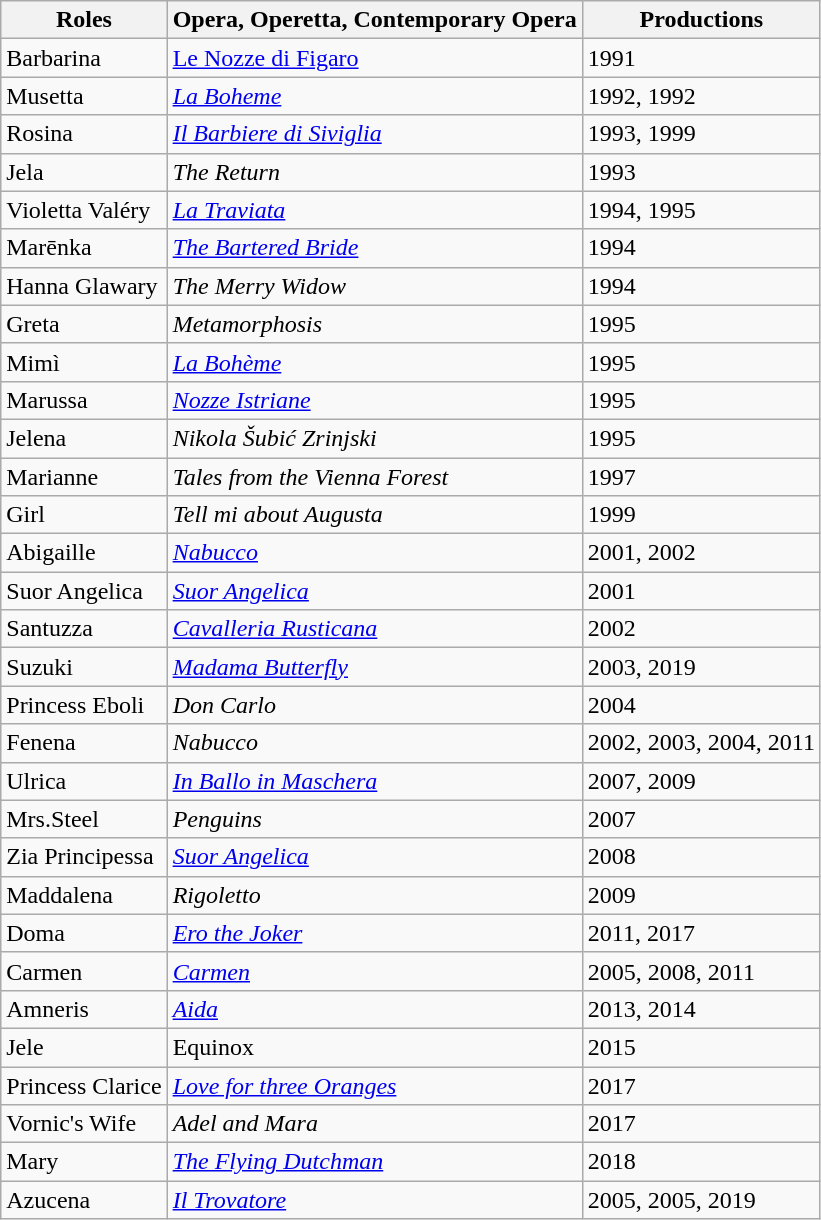<table class="wikitable">
<tr>
<th><strong>Roles</strong></th>
<th>Opera, Operetta, Contemporary Opera</th>
<th>Productions</th>
</tr>
<tr>
<td>Barbarina</td>
<td><a href='#'>Le Nozze di Figaro</a></td>
<td>1991</td>
</tr>
<tr>
<td>Musetta</td>
<td><em><a href='#'>La Boheme</a></em></td>
<td>1992, 1992</td>
</tr>
<tr>
<td>Rosina</td>
<td><em><a href='#'>Il Barbiere di Siviglia</a></em></td>
<td>1993, 1999</td>
</tr>
<tr>
<td>Jela</td>
<td><em>The Return</em></td>
<td>1993</td>
</tr>
<tr>
<td>Violetta Valéry</td>
<td><em><a href='#'>La Traviata</a></em></td>
<td>1994, 1995</td>
</tr>
<tr>
<td>Marēnka</td>
<td><em><a href='#'>The Bartered Bride</a></em></td>
<td>1994</td>
</tr>
<tr>
<td>Hanna Glawary</td>
<td><em>The Merry Widow</em></td>
<td>1994</td>
</tr>
<tr>
<td>Greta</td>
<td><em>Metamorphosis</em></td>
<td>1995</td>
</tr>
<tr>
<td>Mimì</td>
<td><em><a href='#'>La Bohème</a></em></td>
<td>1995</td>
</tr>
<tr>
<td>Marussa</td>
<td><em><a href='#'>Nozze Istriane</a></em></td>
<td>1995</td>
</tr>
<tr>
<td>Jelena</td>
<td><em>Nikola Šubić Zrinjski</em></td>
<td>1995</td>
</tr>
<tr>
<td>Marianne</td>
<td><em>Tales from the Vienna Forest</em></td>
<td>1997</td>
</tr>
<tr>
<td>Girl</td>
<td><em>Tell mi about Augusta</em></td>
<td>1999</td>
</tr>
<tr>
<td>Abigaille</td>
<td><em><a href='#'>Nabucco</a></em></td>
<td>2001, 2002</td>
</tr>
<tr>
<td>Suor Angelica</td>
<td><em><a href='#'>Suor Angelica</a></em></td>
<td>2001</td>
</tr>
<tr>
<td>Santuzza</td>
<td><em><a href='#'>Cavalleria Rusticana</a></em></td>
<td>2002</td>
</tr>
<tr>
<td>Suzuki</td>
<td><em><a href='#'>Madama Butterfly</a></em></td>
<td>2003, 2019</td>
</tr>
<tr>
<td>Princess Eboli</td>
<td><em>Don Carlo</em></td>
<td>2004</td>
</tr>
<tr>
<td>Fenena</td>
<td><em>Nabucco</em></td>
<td>2002, 2003, 2004, 2011</td>
</tr>
<tr>
<td>Ulrica</td>
<td><em><a href='#'>In Ballo in Maschera</a></em></td>
<td>2007, 2009</td>
</tr>
<tr>
<td>Mrs.Steel</td>
<td><em>Penguins</em></td>
<td>2007</td>
</tr>
<tr>
<td>Zia Principessa</td>
<td><em><a href='#'>Suor Angelica</a></em></td>
<td>2008</td>
</tr>
<tr>
<td>Maddalena</td>
<td><em>Rigoletto</em></td>
<td>2009</td>
</tr>
<tr>
<td>Doma</td>
<td><em><a href='#'>Ero the Joker</a></em></td>
<td>2011, 2017</td>
</tr>
<tr>
<td>Carmen</td>
<td><em><a href='#'>Carmen</a></em></td>
<td>2005, 2008, 2011</td>
</tr>
<tr>
<td>Amneris</td>
<td><em><a href='#'>Aida</a></em></td>
<td>2013, 2014</td>
</tr>
<tr>
<td>Jele</td>
<td>Equinox</td>
<td>2015</td>
</tr>
<tr>
<td>Princess Clarice</td>
<td><em><a href='#'>Love for three Oranges</a></em></td>
<td>2017</td>
</tr>
<tr>
<td>Vornic's Wife</td>
<td><em>Adel and Mara</em></td>
<td>2017</td>
</tr>
<tr>
<td>Mary</td>
<td><em><a href='#'>The Flying Dutchman</a></em></td>
<td>2018</td>
</tr>
<tr>
<td>Azucena</td>
<td><em><a href='#'>Il Trovatore</a></em></td>
<td>2005, 2005, 2019</td>
</tr>
</table>
